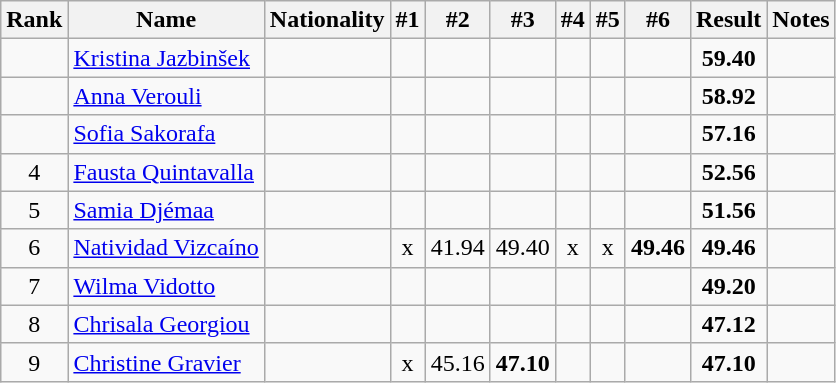<table class="wikitable sortable" style="text-align:center">
<tr>
<th>Rank</th>
<th>Name</th>
<th>Nationality</th>
<th>#1</th>
<th>#2</th>
<th>#3</th>
<th>#4</th>
<th>#5</th>
<th>#6</th>
<th>Result</th>
<th>Notes</th>
</tr>
<tr>
<td></td>
<td align=left><a href='#'>Kristina Jazbinšek</a></td>
<td align=left></td>
<td></td>
<td></td>
<td></td>
<td></td>
<td></td>
<td></td>
<td><strong>59.40</strong></td>
<td></td>
</tr>
<tr>
<td></td>
<td align=left><a href='#'>Anna Verouli</a></td>
<td align=left></td>
<td></td>
<td></td>
<td></td>
<td></td>
<td></td>
<td></td>
<td><strong>58.92</strong></td>
<td></td>
</tr>
<tr>
<td></td>
<td align=left><a href='#'>Sofia Sakorafa</a></td>
<td align=left></td>
<td></td>
<td></td>
<td></td>
<td></td>
<td></td>
<td></td>
<td><strong>57.16</strong></td>
<td></td>
</tr>
<tr>
<td>4</td>
<td align=left><a href='#'>Fausta Quintavalla</a></td>
<td align=left></td>
<td></td>
<td></td>
<td></td>
<td></td>
<td></td>
<td></td>
<td><strong>52.56</strong></td>
<td></td>
</tr>
<tr>
<td>5</td>
<td align=left><a href='#'>Samia Djémaa</a></td>
<td align=left></td>
<td></td>
<td></td>
<td></td>
<td></td>
<td></td>
<td></td>
<td><strong>51.56</strong></td>
<td></td>
</tr>
<tr>
<td>6</td>
<td align=left><a href='#'>Natividad Vizcaíno</a></td>
<td align=left></td>
<td>x</td>
<td>41.94</td>
<td>49.40</td>
<td>x</td>
<td>x</td>
<td><strong>49.46</strong></td>
<td><strong>49.46</strong></td>
<td></td>
</tr>
<tr>
<td>7</td>
<td align=left><a href='#'>Wilma Vidotto</a></td>
<td align=left></td>
<td></td>
<td></td>
<td></td>
<td></td>
<td></td>
<td></td>
<td><strong>49.20</strong></td>
<td></td>
</tr>
<tr>
<td>8</td>
<td align=left><a href='#'>Chrisala Georgiou</a></td>
<td align=left></td>
<td></td>
<td></td>
<td></td>
<td></td>
<td></td>
<td></td>
<td><strong>47.12</strong></td>
<td></td>
</tr>
<tr>
<td>9</td>
<td align=left><a href='#'>Christine Gravier</a></td>
<td align=left></td>
<td>x</td>
<td>45.16</td>
<td><strong>47.10</strong></td>
<td></td>
<td></td>
<td></td>
<td><strong>47.10</strong></td>
<td></td>
</tr>
</table>
